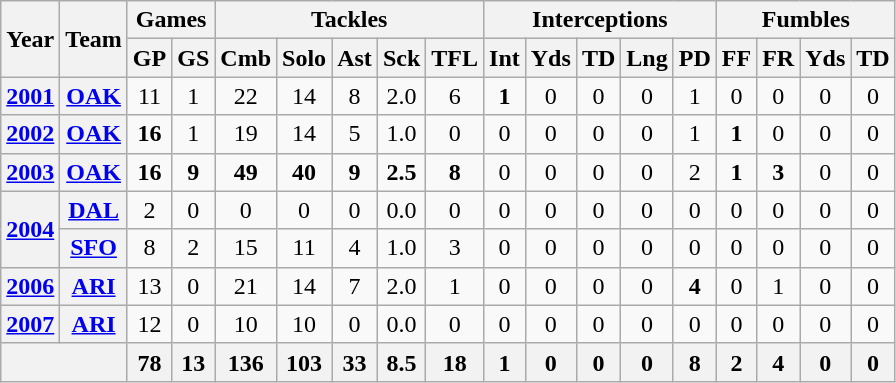<table class="wikitable" style="text-align:center">
<tr>
<th rowspan="2">Year</th>
<th rowspan="2">Team</th>
<th colspan="2">Games</th>
<th colspan="5">Tackles</th>
<th colspan="5">Interceptions</th>
<th colspan="4">Fumbles</th>
</tr>
<tr>
<th>GP</th>
<th>GS</th>
<th>Cmb</th>
<th>Solo</th>
<th>Ast</th>
<th>Sck</th>
<th>TFL</th>
<th>Int</th>
<th>Yds</th>
<th>TD</th>
<th>Lng</th>
<th>PD</th>
<th>FF</th>
<th>FR</th>
<th>Yds</th>
<th>TD</th>
</tr>
<tr>
<th><a href='#'>2001</a></th>
<th><a href='#'>OAK</a></th>
<td>11</td>
<td>1</td>
<td>22</td>
<td>14</td>
<td>8</td>
<td>2.0</td>
<td>6</td>
<td><strong>1</strong></td>
<td>0</td>
<td>0</td>
<td>0</td>
<td>1</td>
<td>0</td>
<td>0</td>
<td>0</td>
<td>0</td>
</tr>
<tr>
<th><a href='#'>2002</a></th>
<th><a href='#'>OAK</a></th>
<td><strong>16</strong></td>
<td>1</td>
<td>19</td>
<td>14</td>
<td>5</td>
<td>1.0</td>
<td>0</td>
<td>0</td>
<td>0</td>
<td>0</td>
<td>0</td>
<td>1</td>
<td><strong>1</strong></td>
<td>0</td>
<td>0</td>
<td>0</td>
</tr>
<tr>
<th><a href='#'>2003</a></th>
<th><a href='#'>OAK</a></th>
<td><strong>16</strong></td>
<td><strong>9</strong></td>
<td><strong>49</strong></td>
<td><strong>40</strong></td>
<td><strong>9</strong></td>
<td><strong>2.5</strong></td>
<td><strong>8</strong></td>
<td>0</td>
<td>0</td>
<td>0</td>
<td>0</td>
<td>2</td>
<td><strong>1</strong></td>
<td><strong>3</strong></td>
<td>0</td>
<td>0</td>
</tr>
<tr>
<th rowspan="2"><a href='#'>2004</a></th>
<th><a href='#'>DAL</a></th>
<td>2</td>
<td>0</td>
<td>0</td>
<td>0</td>
<td>0</td>
<td>0.0</td>
<td>0</td>
<td>0</td>
<td>0</td>
<td>0</td>
<td>0</td>
<td>0</td>
<td>0</td>
<td>0</td>
<td>0</td>
<td>0</td>
</tr>
<tr>
<th><a href='#'>SFO</a></th>
<td>8</td>
<td>2</td>
<td>15</td>
<td>11</td>
<td>4</td>
<td>1.0</td>
<td>3</td>
<td>0</td>
<td>0</td>
<td>0</td>
<td>0</td>
<td>0</td>
<td>0</td>
<td>0</td>
<td>0</td>
<td>0</td>
</tr>
<tr>
<th><a href='#'>2006</a></th>
<th><a href='#'>ARI</a></th>
<td>13</td>
<td>0</td>
<td>21</td>
<td>14</td>
<td>7</td>
<td>2.0</td>
<td>1</td>
<td>0</td>
<td>0</td>
<td>0</td>
<td>0</td>
<td><strong>4</strong></td>
<td>0</td>
<td>1</td>
<td>0</td>
<td>0</td>
</tr>
<tr>
<th><a href='#'>2007</a></th>
<th><a href='#'>ARI</a></th>
<td>12</td>
<td>0</td>
<td>10</td>
<td>10</td>
<td>0</td>
<td>0.0</td>
<td>0</td>
<td>0</td>
<td>0</td>
<td>0</td>
<td>0</td>
<td>0</td>
<td>0</td>
<td>0</td>
<td>0</td>
<td>0</td>
</tr>
<tr>
<th colspan="2"></th>
<th>78</th>
<th>13</th>
<th>136</th>
<th>103</th>
<th>33</th>
<th>8.5</th>
<th>18</th>
<th>1</th>
<th>0</th>
<th>0</th>
<th>0</th>
<th>8</th>
<th>2</th>
<th>4</th>
<th>0</th>
<th>0</th>
</tr>
</table>
